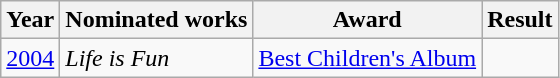<table class="wikitable">
<tr>
<th>Year</th>
<th>Nominated works</th>
<th>Award</th>
<th>Result</th>
</tr>
<tr>
<td><a href='#'>2004</a></td>
<td><em>Life is Fun</em></td>
<td><a href='#'>Best Children's Album</a></td>
<td></td>
</tr>
</table>
